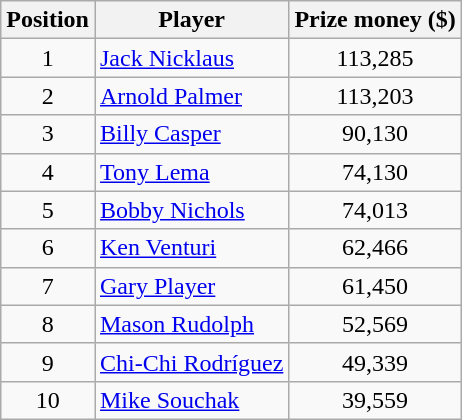<table class="wikitable">
<tr>
<th>Position</th>
<th>Player</th>
<th>Prize money ($)</th>
</tr>
<tr>
<td align=center>1</td>
<td> <a href='#'>Jack Nicklaus</a></td>
<td align=center>113,285</td>
</tr>
<tr>
<td align=center>2</td>
<td> <a href='#'>Arnold Palmer</a></td>
<td align=center>113,203</td>
</tr>
<tr>
<td align=center>3</td>
<td> <a href='#'>Billy Casper</a></td>
<td align=center>90,130</td>
</tr>
<tr>
<td align=center>4</td>
<td> <a href='#'>Tony Lema</a></td>
<td align=center>74,130</td>
</tr>
<tr>
<td align=center>5</td>
<td> <a href='#'>Bobby Nichols</a></td>
<td align=center>74,013</td>
</tr>
<tr>
<td align=center>6</td>
<td> <a href='#'>Ken Venturi</a></td>
<td align=center>62,466</td>
</tr>
<tr>
<td align=center>7</td>
<td> <a href='#'>Gary Player</a></td>
<td align=center>61,450</td>
</tr>
<tr>
<td align=center>8</td>
<td> <a href='#'>Mason Rudolph</a></td>
<td align=center>52,569</td>
</tr>
<tr>
<td align=center>9</td>
<td> <a href='#'>Chi-Chi Rodríguez</a></td>
<td align=center>49,339</td>
</tr>
<tr>
<td align=center>10</td>
<td> <a href='#'>Mike Souchak</a></td>
<td align=center>39,559</td>
</tr>
</table>
